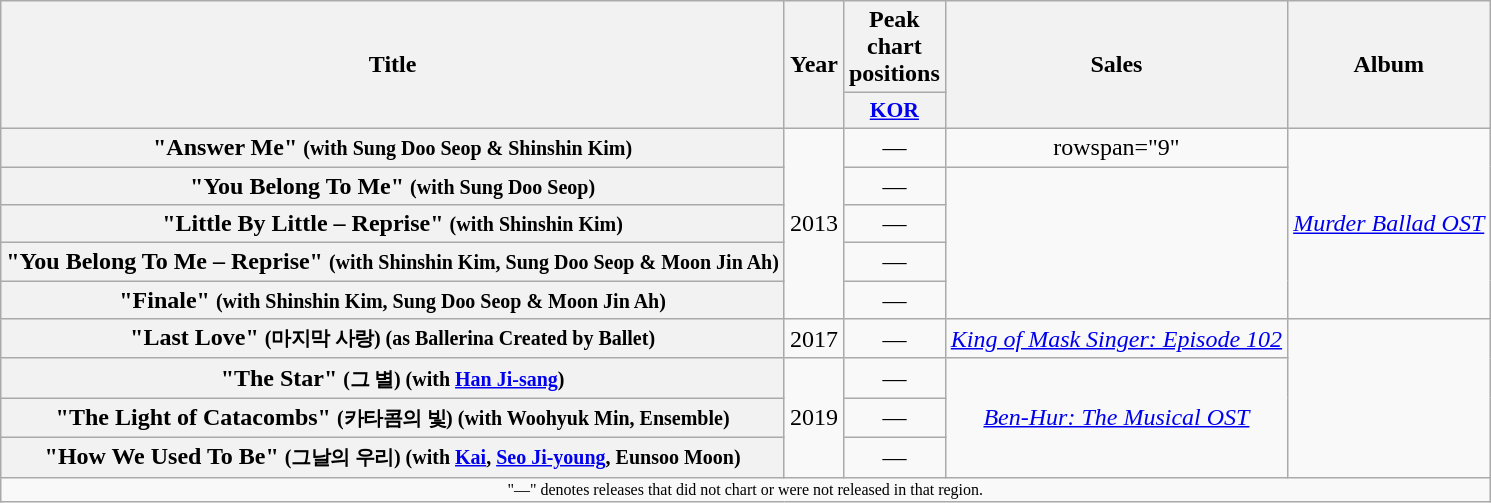<table class="wikitable plainrowheaders" style="text-align:center">
<tr>
<th scope="col" rowspan="2">Title</th>
<th scope="col" rowspan="2">Year</th>
<th scope="col" colspan="1">Peak chart positions</th>
<th scope="col" rowspan="2">Sales</th>
<th scope="col" rowspan="2">Album</th>
</tr>
<tr>
<th style="text-align:center; width:30px; font-size:90%;"><a href='#'>KOR</a><br></th>
</tr>
<tr>
<th scope="row">"Answer Me" <small>(with Sung Doo Seop & Shinshin Kim)</small></th>
<td rowspan="5">2013</td>
<td>—</td>
<td>rowspan="9" </td>
<td rowspan="5"><em><a href='#'>Murder Ballad OST</a></em></td>
</tr>
<tr>
<th scope="row">"You Belong To Me" <small>(with Sung Doo Seop)</small></th>
<td>—</td>
</tr>
<tr>
<th scope="row">"Little By Little – Reprise" <small>(with Shinshin Kim)</small></th>
<td>—</td>
</tr>
<tr>
<th scope="row">"You Belong To Me – Reprise" <small>(with Shinshin Kim, Sung Doo Seop & Moon Jin Ah)</small></th>
<td>—</td>
</tr>
<tr>
<th scope="row">"Finale" <small>(with Shinshin Kim, Sung Doo Seop & Moon Jin Ah)</small></th>
<td>—</td>
</tr>
<tr>
<th scope="row">"Last Love" <small>(마지막 사랑) (as Ballerina Created by Ballet)</small></th>
<td>2017</td>
<td>—</td>
<td><em><a href='#'>King of Mask Singer: Episode 102</a></em></td>
</tr>
<tr>
<th scope="row">"The Star" <small>(그 별) (with <a href='#'>Han Ji-sang</a>)</small></th>
<td rowspan="3">2019</td>
<td>—</td>
<td rowspan="3"><em><a href='#'>Ben-Hur: The Musical OST</a></em></td>
</tr>
<tr>
<th scope="row">"The Light of Catacombs" <small>(카타콤의 빛) (with Woohyuk Min, Ensemble)</small></th>
<td>—</td>
</tr>
<tr>
<th scope="row">"How We Used To Be" <small>(그날의 우리) (with <a href='#'>Kai</a>, <a href='#'>Seo Ji-young</a>, Eunsoo Moon)</small></th>
<td>—</td>
</tr>
<tr>
<td colspan="5" style="font-size:8pt;">"—" denotes releases that did not chart or were not released in that region.</td>
</tr>
</table>
